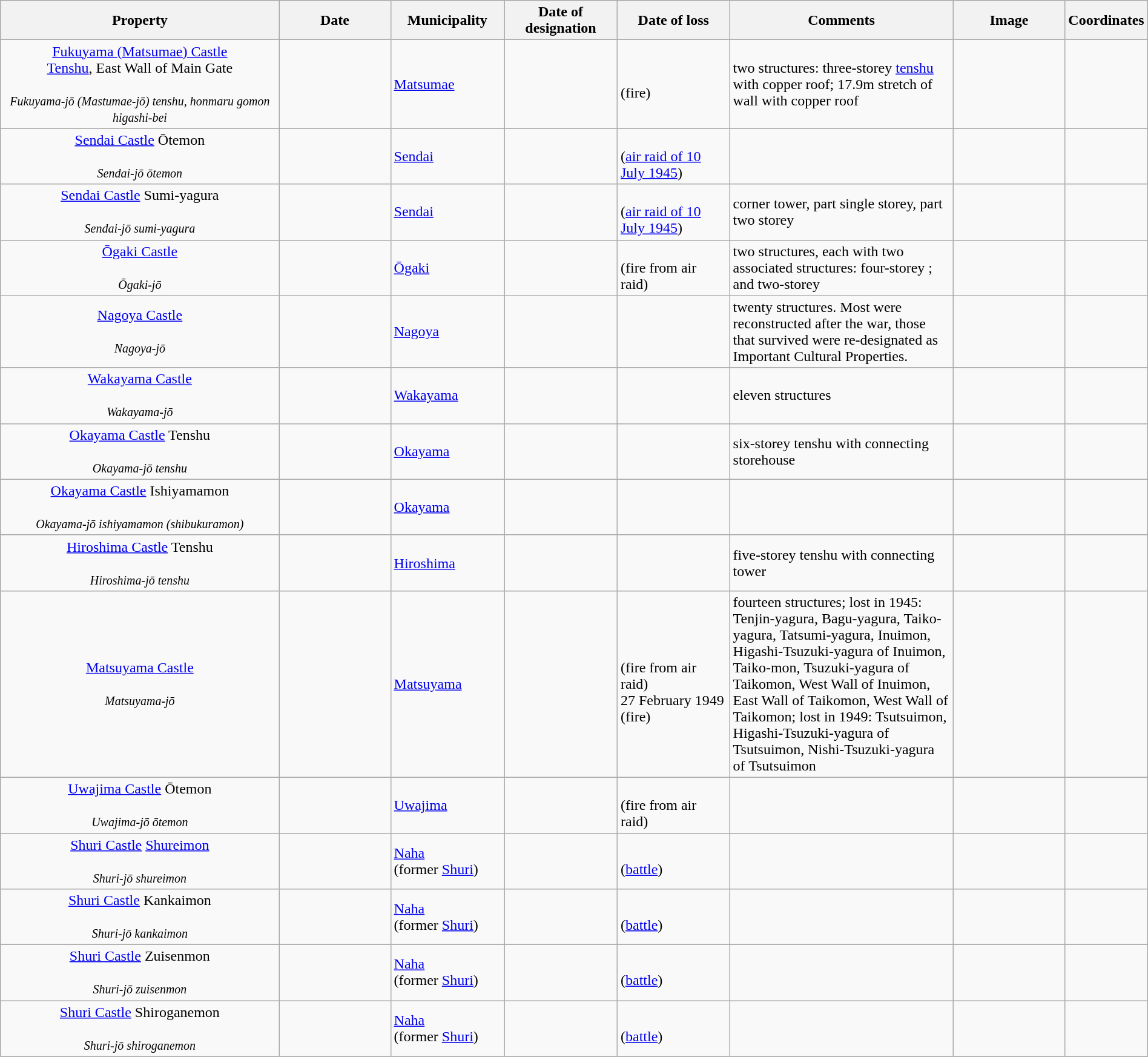<table class="wikitable sortable"  style="width:100%;">
<tr>
<th width="25%" align="left">Property</th>
<th width="10%" align="left">Date</th>
<th width="10%" align="left">Municipality</th>
<th width="10%" align="left">Date of designation</th>
<th width="10%" align="left">Date of loss</th>
<th width="20%" align="left" class="unsortable">Comments</th>
<th width="10%" align="left" class="unsortable">Image</th>
<th width="5%" align="left" class="unsortable">Coordinates</th>
</tr>
<tr>
<td align="center"><a href='#'>Fukuyama (Matsumae) Castle</a><br><a href='#'>Tenshu</a>, East Wall of Main Gate<br><br><small><em>Fukuyama-jō (Mastumae-jō) tenshu, honmaru gomon higashi-bei</em></small></td>
<td></td>
<td><a href='#'>Matsumae</a></td>
<td></td>
<td><br>(fire)</td>
<td>two structures: three-storey <a href='#'>tenshu</a> with copper roof; 17.9m stretch of wall with copper roof</td>
<td></td>
<td></td>
</tr>
<tr>
<td align="center"><a href='#'>Sendai Castle</a> Ōtemon<br><br><small><em>Sendai-jō ōtemon</em></small></td>
<td></td>
<td><a href='#'>Sendai</a></td>
<td></td>
<td><br>(<a href='#'>air raid of 10 July 1945</a>)</td>
<td></td>
<td></td>
<td></td>
</tr>
<tr>
<td align="center"><a href='#'>Sendai Castle</a> Sumi-yagura<br><br><small><em>Sendai-jō sumi-yagura</em></small></td>
<td></td>
<td><a href='#'>Sendai</a></td>
<td></td>
<td><br>(<a href='#'>air raid of 10 July 1945</a>)</td>
<td>corner tower, part single storey, part two storey</td>
<td></td>
<td></td>
</tr>
<tr>
<td align="center"><a href='#'>Ōgaki Castle</a><br><br><small><em>Ōgaki-jō</em></small></td>
<td></td>
<td><a href='#'>Ōgaki</a></td>
<td></td>
<td><br>(fire from air raid)</td>
<td>two structures, each with two associated structures: four-storey ; and two-storey </td>
<td></td>
<td></td>
</tr>
<tr>
<td align="center"><a href='#'>Nagoya Castle</a><br><br><small><em>Nagoya-jō</em></small></td>
<td></td>
<td><a href='#'>Nagoya</a></td>
<td></td>
<td></td>
<td>twenty structures. Most were reconstructed after the war, those that survived were re-designated as Important Cultural Properties.</td>
<td></td>
<td></td>
</tr>
<tr>
<td align="center"><a href='#'>Wakayama Castle</a><br><br><small><em>Wakayama-jō</em></small></td>
<td></td>
<td><a href='#'>Wakayama</a></td>
<td></td>
<td></td>
<td>eleven structures</td>
<td></td>
<td></td>
</tr>
<tr>
<td align="center"><a href='#'>Okayama Castle</a> Tenshu<br><br><small><em>Okayama-jō tenshu</em></small></td>
<td></td>
<td><a href='#'>Okayama</a></td>
<td></td>
<td></td>
<td>six-storey tenshu with connecting storehouse</td>
<td></td>
<td></td>
</tr>
<tr>
<td align="center"><a href='#'>Okayama Castle</a> Ishiyamamon<br><br><small><em>Okayama-jō ishiyamamon (shibukuramon)</em></small></td>
<td></td>
<td><a href='#'>Okayama</a></td>
<td></td>
<td></td>
<td></td>
<td></td>
<td></td>
</tr>
<tr>
<td align="center"><a href='#'>Hiroshima Castle</a> Tenshu<br><br><small><em>Hiroshima-jō tenshu</em></small></td>
<td></td>
<td><a href='#'>Hiroshima</a></td>
<td></td>
<td></td>
<td>five-storey tenshu with connecting tower</td>
<td></td>
<td></td>
</tr>
<tr>
<td align="center"><a href='#'>Matsuyama Castle</a><br><br><small><em>Matsuyama-jō</em></small></td>
<td></td>
<td><a href='#'>Matsuyama</a></td>
<td></td>
<td><br>(fire from air raid)<br>27 February 1949<br>(fire)</td>
<td>fourteen structures; lost in 1945: Tenjin-yagura, Bagu-yagura, Taiko-yagura, Tatsumi-yagura, Inuimon, Higashi-Tsuzuki-yagura of Inuimon, Taiko-mon, Tsuzuki-yagura of Taikomon, West Wall of Inuimon, East Wall of Taikomon, West Wall of Taikomon; lost in 1949: Tsutsuimon, Higashi-Tsuzuki-yagura of Tsutsuimon, Nishi-Tsuzuki-yagura of Tsutsuimon</td>
<td></td>
<td></td>
</tr>
<tr>
<td align="center"><a href='#'>Uwajima Castle</a> Ōtemon<br><br><small><em>Uwajima-jō ōtemon</em></small></td>
<td></td>
<td><a href='#'>Uwajima</a></td>
<td></td>
<td><br>(fire from air raid)</td>
<td></td>
<td></td>
<td></td>
</tr>
<tr>
<td align="center"><a href='#'>Shuri Castle</a> <a href='#'>Shureimon</a><br><br><small><em>Shuri-jō shureimon</em></small></td>
<td></td>
<td><a href='#'>Naha</a><br>(former <a href='#'>Shuri</a>)</td>
<td></td>
<td><br>(<a href='#'>battle</a>)</td>
<td></td>
<td></td>
<td></td>
</tr>
<tr>
<td align="center"><a href='#'>Shuri Castle</a> Kankaimon<br><br><small><em>Shuri-jō kankaimon</em></small></td>
<td></td>
<td><a href='#'>Naha</a><br>(former <a href='#'>Shuri</a>)</td>
<td></td>
<td><br>(<a href='#'>battle</a>)</td>
<td></td>
<td></td>
<td></td>
</tr>
<tr>
<td align="center"><a href='#'>Shuri Castle</a> Zuisenmon<br><br><small><em>Shuri-jō zuisenmon</em></small></td>
<td></td>
<td><a href='#'>Naha</a><br>(former <a href='#'>Shuri</a>)</td>
<td></td>
<td><br>(<a href='#'>battle</a>)</td>
<td></td>
<td></td>
<td></td>
</tr>
<tr>
<td align="center"><a href='#'>Shuri Castle</a> Shiroganemon<br><br><small><em>Shuri-jō shiroganemon</em></small></td>
<td></td>
<td><a href='#'>Naha</a><br>(former <a href='#'>Shuri</a>)</td>
<td></td>
<td><br>(<a href='#'>battle</a>)</td>
<td></td>
<td></td>
<td></td>
</tr>
<tr>
</tr>
</table>
